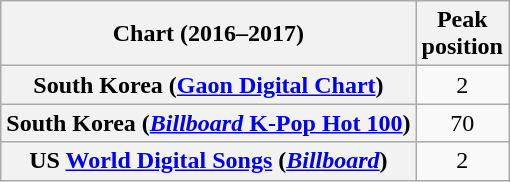<table class="wikitable sortable plainrowheaders" style="text-align:center">
<tr>
<th scope="col">Chart (2016–2017)</th>
<th scope="col">Peak<br>position</th>
</tr>
<tr>
<th scope="row">South Korea (<a href='#'>Gaon Digital Chart</a>)</th>
<td>2</td>
</tr>
<tr>
<th scope="row">South Korea (<a href='#'><em>Billboard</em> K-Pop Hot 100</a>)</th>
<td>70</td>
</tr>
<tr>
<th scope="row">US <a href='#'>World Digital Songs</a> (<em><a href='#'>Billboard</a></em>)</th>
<td>2</td>
</tr>
</table>
